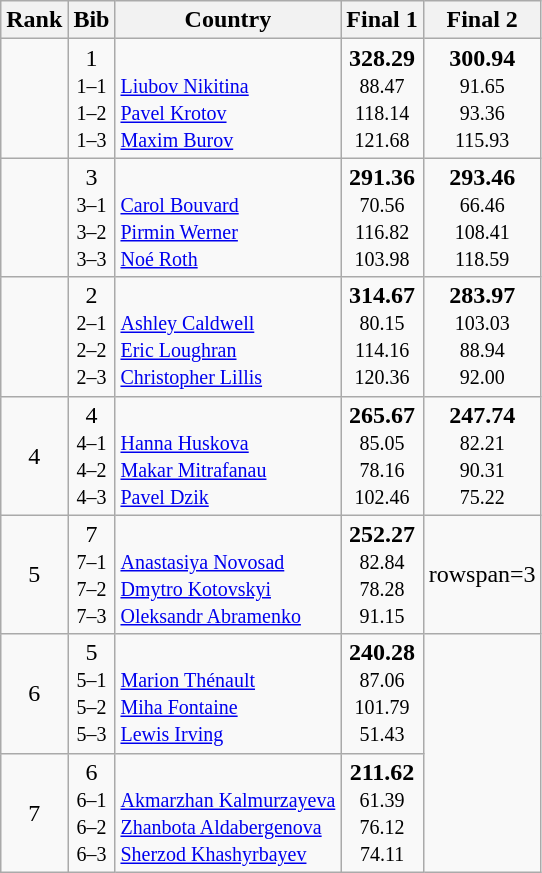<table class="wikitable sortable" style="text-align:center">
<tr>
<th>Rank</th>
<th>Bib</th>
<th>Country</th>
<th>Final 1</th>
<th>Final 2</th>
</tr>
<tr>
<td></td>
<td>1<br><small>1–1<br>1–2<br>1–3</small></td>
<td align=left><br><small><a href='#'>Liubov Nikitina</a><br><a href='#'>Pavel Krotov</a><br><a href='#'>Maxim Burov</a></small></td>
<td><strong>328.29</strong><br><small>88.47<br>118.14<br>121.68</small></td>
<td><strong>300.94</strong><br><small>91.65<br>93.36<br>115.93</small></td>
</tr>
<tr>
<td></td>
<td>3<br><small>3–1<br>3–2<br>3–3</small></td>
<td align=left><br><small><a href='#'>Carol Bouvard</a><br><a href='#'>Pirmin Werner</a><br><a href='#'>Noé Roth</a></small></td>
<td><strong>291.36</strong><br><small>70.56<br>116.82<br>103.98</small></td>
<td><strong>293.46</strong><br><small>66.46<br>108.41<br>118.59</small></td>
</tr>
<tr>
<td></td>
<td>2<br><small>2–1<br>2–2<br>2–3</small></td>
<td align=left><br><small><a href='#'>Ashley Caldwell</a><br><a href='#'>Eric Loughran</a><br><a href='#'>Christopher Lillis</a></small></td>
<td><strong>314.67</strong><br><small>80.15<br>114.16<br>120.36</small></td>
<td><strong>283.97</strong><br><small>103.03<br>88.94<br>92.00</small></td>
</tr>
<tr>
<td>4</td>
<td>4<br><small>4–1<br>4–2<br>4–3</small></td>
<td align=left><br><small><a href='#'>Hanna Huskova</a><br><a href='#'>Makar Mitrafanau</a><br><a href='#'>Pavel Dzik</a></small></td>
<td><strong>265.67</strong><br><small>85.05<br>78.16<br>102.46</small></td>
<td><strong>247.74</strong><br><small>82.21<br>90.31<br>75.22</small></td>
</tr>
<tr>
<td>5</td>
<td>7<br><small>7–1<br>7–2<br>7–3</small></td>
<td align=left><br><small><a href='#'>Anastasiya Novosad</a><br><a href='#'>Dmytro Kotovskyi</a><br><a href='#'>Oleksandr Abramenko</a></small></td>
<td><strong>252.27</strong><br><small>82.84<br>78.28<br>91.15</small></td>
<td>rowspan=3 </td>
</tr>
<tr>
<td>6</td>
<td>5<br><small>5–1<br>5–2<br>5–3</small></td>
<td align=left><br><small><a href='#'>Marion Thénault</a><br><a href='#'>Miha Fontaine</a><br><a href='#'>Lewis Irving</a></small></td>
<td><strong>240.28</strong><br><small>87.06<br>101.79<br>51.43</small></td>
</tr>
<tr>
<td>7</td>
<td>6<br><small>6–1<br>6–2<br>6–3</small></td>
<td align=left><br><small><a href='#'>Akmarzhan Kalmurzayeva</a><br><a href='#'>Zhanbota Aldabergenova</a><br><a href='#'>Sherzod Khashyrbayev</a></small></td>
<td><strong>211.62</strong><br><small>61.39<br>76.12<br>74.11</small></td>
</tr>
</table>
